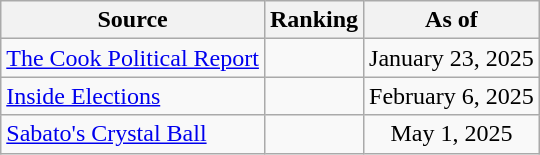<table class="wikitable" style=text-align:center>
<tr>
<th>Source</th>
<th>Ranking</th>
<th>As of</th>
</tr>
<tr>
<td align=left><a href='#'>The Cook Political Report</a></td>
<td></td>
<td>January 23, 2025</td>
</tr>
<tr>
<td align=left><a href='#'>Inside Elections</a></td>
<td></td>
<td>February 6, 2025</td>
</tr>
<tr>
<td align=left><a href='#'>Sabato's Crystal Ball</a></td>
<td></td>
<td>May 1, 2025</td>
</tr>
</table>
